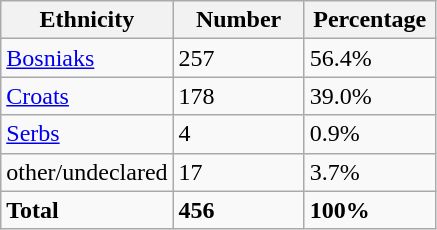<table class="wikitable">
<tr>
<th width="100px">Ethnicity</th>
<th width="80px">Number</th>
<th width="80px">Percentage</th>
</tr>
<tr>
<td><a href='#'>Bosniaks</a></td>
<td>257</td>
<td>56.4%</td>
</tr>
<tr>
<td><a href='#'>Croats</a></td>
<td>178</td>
<td>39.0%</td>
</tr>
<tr>
<td><a href='#'>Serbs</a></td>
<td>4</td>
<td>0.9%</td>
</tr>
<tr>
<td>other/undeclared</td>
<td>17</td>
<td>3.7%</td>
</tr>
<tr>
<td><strong>Total</strong></td>
<td><strong>456</strong></td>
<td><strong>100%</strong></td>
</tr>
</table>
